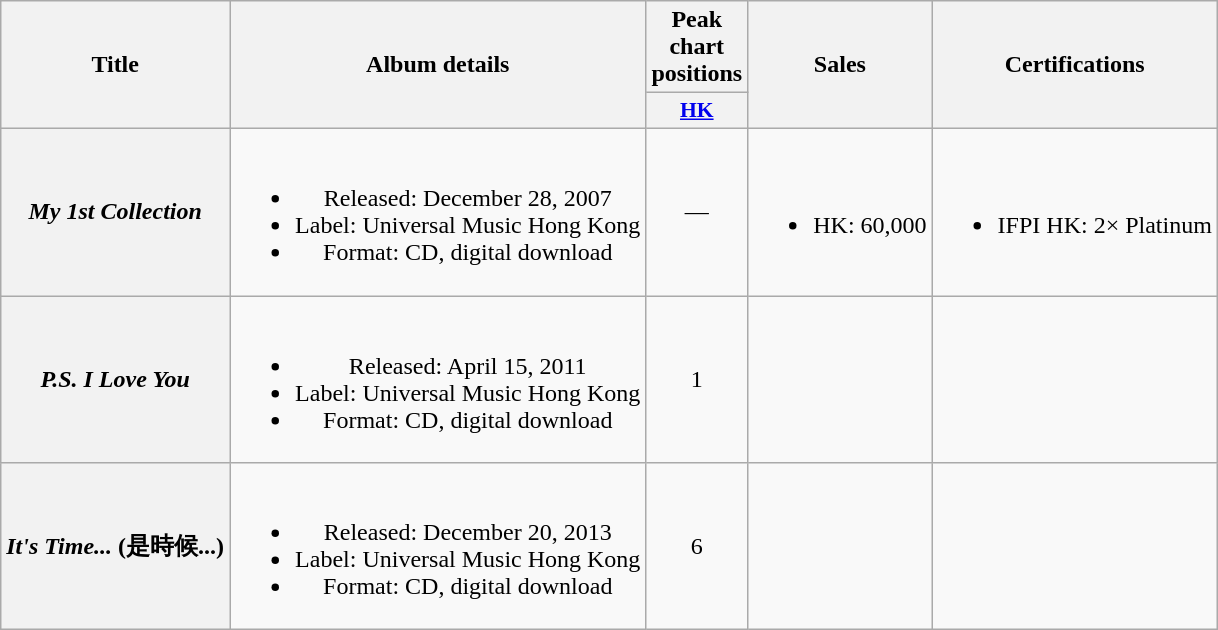<table class="wikitable plainrowheaders" style="text-align:center;">
<tr>
<th rowspan="2" scope="col">Title</th>
<th rowspan="2" scope="col">Album details</th>
<th>Peak chart positions</th>
<th rowspan="2">Sales</th>
<th rowspan="2">Certifications</th>
</tr>
<tr>
<th scope="col" style="width:3em;font-size:90%;"><a href='#'>HK</a><br></th>
</tr>
<tr>
<th scope="row"><em>My 1st Collection</em></th>
<td><br><ul><li>Released: December 28, 2007</li><li>Label: Universal Music Hong Kong</li><li>Format: CD, digital download</li></ul></td>
<td>—</td>
<td><br><ul><li>HK: 60,000</li></ul></td>
<td><br><ul><li>IFPI HK: 2× Platinum</li></ul></td>
</tr>
<tr>
<th scope="row"><em>P.S. I Love You</em></th>
<td><br><ul><li>Released: April 15, 2011</li><li>Label: Universal Music Hong Kong</li><li>Format: CD, digital download</li></ul></td>
<td>1</td>
<td></td>
<td></td>
</tr>
<tr>
<th scope="row"><em>It's Time...</em> (是時候...)</th>
<td><br><ul><li>Released: December 20, 2013</li><li>Label: Universal Music Hong Kong</li><li>Format: CD, digital download</li></ul></td>
<td>6</td>
<td></td>
<td></td>
</tr>
</table>
